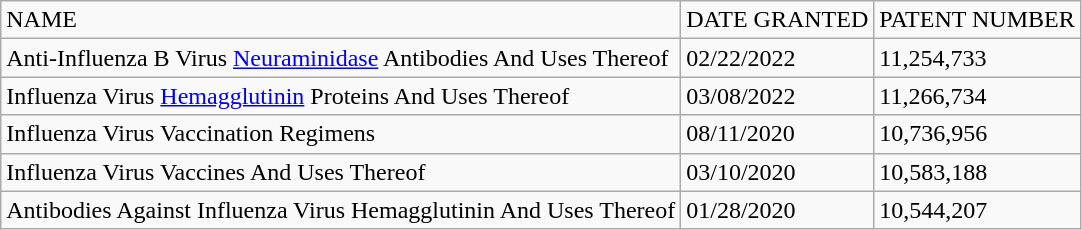<table class="wikitable">
<tr>
<td>NAME</td>
<td>DATE GRANTED</td>
<td>PATENT NUMBER</td>
</tr>
<tr>
<td>Anti-Influenza B Virus <a href='#'>Neuraminidase</a> Antibodies And Uses Thereof</td>
<td>02/22/2022</td>
<td>11,254,733</td>
</tr>
<tr>
<td>Influenza Virus <a href='#'>Hemagglutinin</a> Proteins And Uses Thereof</td>
<td>03/08/2022</td>
<td>11,266,734</td>
</tr>
<tr>
<td>Influenza Virus Vaccination Regimens</td>
<td>08/11/2020</td>
<td>10,736,956</td>
</tr>
<tr>
<td>Influenza Virus Vaccines And Uses Thereof</td>
<td>03/10/2020</td>
<td>10,583,188</td>
</tr>
<tr>
<td>Antibodies Against Influenza Virus Hemagglutinin And Uses Thereof</td>
<td>01/28/2020</td>
<td>10,544,207</td>
</tr>
</table>
